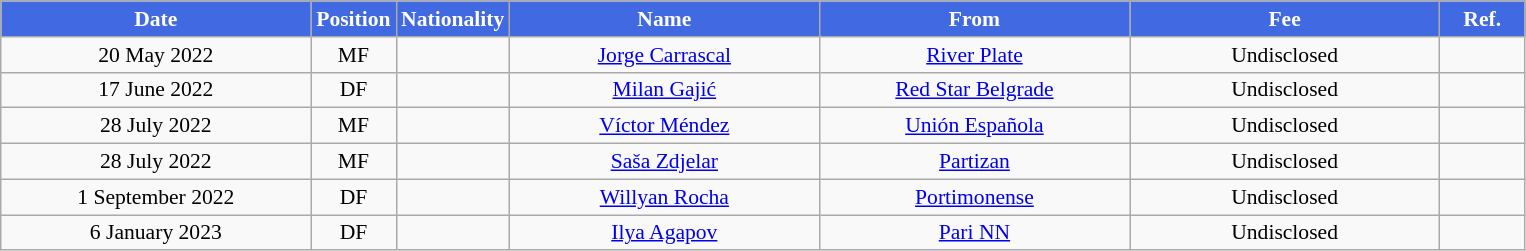<table class="wikitable"  style="text-align:center; font-size:90%; ">
<tr>
<th style="background:#4169E1; color:white; width:200px;">Date</th>
<th style="background:#4169E1; color:white; width:50px;">Position</th>
<th style="background:#4169E1; color:white; width:505x;">Nationality</th>
<th style="background:#4169E1; color:white; width:200px;">Name</th>
<th style="background:#4169E1; color:white; width:200px;">From</th>
<th style="background:#4169E1; color:white; width:200px;">Fee</th>
<th style="background:#4169E1; color:white; width:50px;">Ref.</th>
</tr>
<tr>
<td>20 May 2022</td>
<td>MF</td>
<td></td>
<td><a href='#'>Jorge Carrascal</a></td>
<td><a href='#'>River Plate</a></td>
<td>Undisclosed</td>
<td></td>
</tr>
<tr>
<td>17 June 2022</td>
<td>DF</td>
<td></td>
<td><a href='#'>Milan Gajić</a></td>
<td><a href='#'>Red Star Belgrade</a></td>
<td>Undisclosed</td>
<td></td>
</tr>
<tr>
<td>28 July 2022</td>
<td>MF</td>
<td></td>
<td><a href='#'>Víctor Méndez</a></td>
<td><a href='#'>Unión Española</a></td>
<td>Undisclosed</td>
<td></td>
</tr>
<tr>
<td>28 July 2022</td>
<td>MF</td>
<td></td>
<td><a href='#'>Saša Zdjelar</a></td>
<td><a href='#'>Partizan</a></td>
<td>Undisclosed</td>
<td></td>
</tr>
<tr>
<td>1 September 2022</td>
<td>DF</td>
<td></td>
<td><a href='#'>Willyan Rocha</a></td>
<td><a href='#'>Portimonense</a></td>
<td>Undisclosed</td>
<td></td>
</tr>
<tr>
<td>6 January 2023</td>
<td>DF</td>
<td></td>
<td><a href='#'>Ilya Agapov</a></td>
<td><a href='#'>Pari NN</a></td>
<td>Undisclosed</td>
<td></td>
</tr>
</table>
